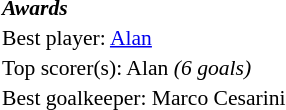<table width=100% cellspacing=1 style="font-size: 90%;">
<tr>
<td><strong><em>Awards</em></strong></td>
</tr>
<tr>
<td>Best player:  <a href='#'>Alan</a></td>
</tr>
<tr>
<td colspan=4>Top scorer(s):  Alan <em>(6 goals)</em></td>
</tr>
<tr>
<td>Best goalkeeper:  Marco Cesarini</td>
</tr>
</table>
